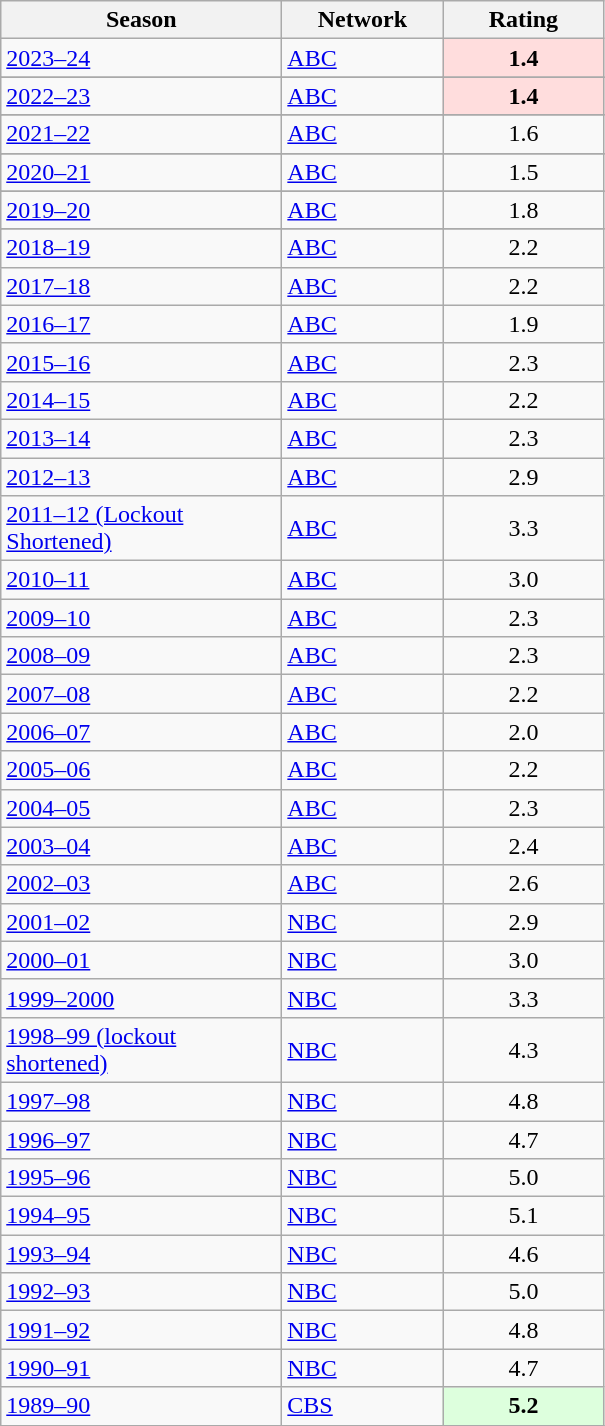<table class="wikitable sortable">
<tr>
<th width="180">Season</th>
<th width="100">Network</th>
<th width="100">Rating</th>
</tr>
<tr style="background-color:#F9F9F9">
<td><a href='#'>2023–24</a></td>
<td><a href='#'>ABC</a></td>
<th style="background:#ffdddd;font-weight:normal;text-align:center"><strong>1.4</strong></th>
</tr>
<tr style="background-color:#F9F9F9">
</tr>
<tr>
<td><a href='#'>2022–23</a></td>
<td><a href='#'>ABC</a></td>
<th style="background:#ffdddd;font-weight:normal;text-align:center"><strong>1.4</strong></th>
</tr>
<tr style="background-color:#F9F9F9">
</tr>
<tr style="background-color:#F9F9F9">
<td><a href='#'>2021–22</a></td>
<td><a href='#'>ABC</a></td>
<th style="background:#F9F9F9;font-weight:normal;text-align:center">1.6</th>
</tr>
<tr style="background-color:#F9F9F9">
</tr>
<tr style="background-color:#F9F9F9">
</tr>
<tr style="background-color:#F9F9F9">
<td><a href='#'>2020–21</a></td>
<td><a href='#'>ABC</a></td>
<th style="background:#F9F9F9;font-weight:normal;text-align:center">1.5</th>
</tr>
<tr style="background-color:#F9F9F9">
</tr>
<tr style="background-color:#F9F9F9">
<td><a href='#'>2019–20</a></td>
<td><a href='#'>ABC</a></td>
<th style="background:#F9F9F9;font-weight:normal;text-align:center">1.8</th>
</tr>
<tr style="background-color:#F9F9F9">
</tr>
<tr style="background-color:#F9F9F9">
<td><a href='#'>2018–19</a></td>
<td><a href='#'>ABC</a></td>
<th style="background:#F9F9F9;font-weight:normal;text-align:center">2.2</th>
</tr>
<tr style="background-color:#F9F9F9">
<td><a href='#'>2017–18</a></td>
<td><a href='#'>ABC</a></td>
<th style="background:#F9F9F9;font-weight:normal;text-align:center">2.2</th>
</tr>
<tr style="background-color:#F9F9F9">
<td><a href='#'>2016–17</a></td>
<td><a href='#'>ABC</a></td>
<th style="background:#F9F9F9;font-weight:normal;text-align:center">1.9</th>
</tr>
<tr style="background-color:#F9F9F9">
<td><a href='#'>2015–16</a></td>
<td><a href='#'>ABC</a></td>
<th style="background:#F9F9F9;font-weight:normal;text-align:center">2.3</th>
</tr>
<tr style="background-color:#F9F9F9">
<td><a href='#'>2014–15</a></td>
<td><a href='#'>ABC</a></td>
<th style="background:#F9F9F9;font-weight:normal;text-align:center">2.2</th>
</tr>
<tr style="background-color:#F9F9F9">
<td><a href='#'>2013–14</a></td>
<td><a href='#'>ABC</a></td>
<th style="background:#F9F9F9;font-weight:normal;text-align:center">2.3</th>
</tr>
<tr style="background-color:#F9F9F9">
<td><a href='#'>2012–13</a></td>
<td><a href='#'>ABC</a></td>
<th style="background:#F9F9F9;font-weight:normal;text-align:center">2.9</th>
</tr>
<tr style="background-color:#F9F9F9">
<td><a href='#'>2011–12 (Lockout Shortened)</a></td>
<td><a href='#'>ABC</a></td>
<th style="background:#F9F9F9;font-weight:normal;text-align:center">3.3</th>
</tr>
<tr style="background-color:#F9F9F9">
<td><a href='#'>2010–11</a></td>
<td><a href='#'>ABC</a></td>
<th style="background:#F9F9F9;font-weight:normal;text-align:center">3.0</th>
</tr>
<tr style="background-color:#F9F9F9">
<td><a href='#'>2009–10</a></td>
<td><a href='#'>ABC</a></td>
<th style="background:#F9F9F9;font-weight:normal;text-align:center">2.3</th>
</tr>
<tr style="background-color:#F9F9F9">
<td><a href='#'>2008–09</a></td>
<td><a href='#'>ABC</a></td>
<th style="background:#F9F9F9;font-weight:normal;text-align:center">2.3</th>
</tr>
<tr style="background-color:#F9F9F9">
<td><a href='#'>2007–08</a></td>
<td><a href='#'>ABC</a></td>
<th style="background:#F9F9F9;font-weight:normal;text-align:center">2.2</th>
</tr>
<tr style="background-color:#F9F9F9">
<td><a href='#'>2006–07</a></td>
<td><a href='#'>ABC</a></td>
<th style="background:#F9F9F9;font-weight:normal;text-align:center">2.0</th>
</tr>
<tr style="background-color:#F9F9F9">
<td><a href='#'>2005–06</a></td>
<td><a href='#'>ABC</a></td>
<th style="background:#F9F9F9;font-weight:normal;text-align:center">2.2</th>
</tr>
<tr style="background-color:#F9F9F9">
<td><a href='#'>2004–05</a></td>
<td><a href='#'>ABC</a></td>
<th style="background:#F9F9F9;font-weight:normal;text-align:center">2.3</th>
</tr>
<tr style="background-color:#F9F9F9">
<td><a href='#'>2003–04</a></td>
<td><a href='#'>ABC</a></td>
<th style="background:#F9F9F9;font-weight:normal;text-align:center">2.4</th>
</tr>
<tr style="background-color:#F9F9F9">
<td><a href='#'>2002–03</a></td>
<td><a href='#'>ABC</a></td>
<th style="background:#F9F9F9;font-weight:normal;text-align:center">2.6</th>
</tr>
<tr style="background-color:#F9F9F9">
<td><a href='#'>2001–02</a></td>
<td><a href='#'>NBC</a></td>
<th style="background:#F9F9F9;font-weight:normal;text-align:center">2.9</th>
</tr>
<tr style="background-color:#F9F9F9">
<td><a href='#'>2000–01</a></td>
<td><a href='#'>NBC</a></td>
<th style="background:#F9F9F9;font-weight:normal;text-align:center">3.0</th>
</tr>
<tr style="background-color:#F9F9F9">
<td><a href='#'>1999–2000</a></td>
<td><a href='#'>NBC</a></td>
<th style="background:#F9F9F9;font-weight:normal;text-align:center">3.3</th>
</tr>
<tr style="background-color:#F9F9F9">
<td><a href='#'>1998–99 (lockout shortened)</a></td>
<td><a href='#'>NBC</a></td>
<th style="background:#F9F9F9;font-weight:normal;text-align:center">4.3</th>
</tr>
<tr style="background-color:#F9F9F9">
<td><a href='#'>1997–98</a></td>
<td><a href='#'>NBC</a></td>
<th style="background:#F9F9F9;font-weight:normal;text-align:center">4.8</th>
</tr>
<tr style="background-color:#F9F9F9">
<td><a href='#'>1996–97</a></td>
<td><a href='#'>NBC</a></td>
<th style="background:#F9F9F9;font-weight:normal;text-align:center">4.7</th>
</tr>
<tr style="background-color:#F9F9F9">
<td><a href='#'>1995–96</a></td>
<td><a href='#'>NBC</a></td>
<th style="background:#F9F9F9;font-weight:normal;text-align:center">5.0</th>
</tr>
<tr style="background-color:#F9F9F9">
<td><a href='#'>1994–95</a></td>
<td><a href='#'>NBC</a></td>
<th style="background:#F9F9F9;font-weight:normal;text-align:center">5.1</th>
</tr>
<tr style="background-color:#F9F9F9">
<td><a href='#'>1993–94</a></td>
<td><a href='#'>NBC</a></td>
<th style="background:#F9F9F9;font-weight:normal;text-align:center">4.6</th>
</tr>
<tr style="background-color:#F9F9F9">
<td><a href='#'>1992–93</a></td>
<td><a href='#'>NBC</a></td>
<th style="background:#F9F9F9;font-weight:normal;text-align:center">5.0</th>
</tr>
<tr style="background-color:#F9F9F9">
<td><a href='#'>1991–92</a></td>
<td><a href='#'>NBC</a></td>
<th style="background:#F9F9F9;font-weight:normal;text-align:center">4.8</th>
</tr>
<tr style="background-color:#F9F9F9">
<td><a href='#'>1990–91</a></td>
<td><a href='#'>NBC</a></td>
<th style="background:#F9F9F9;font-weight:normal;text-align:center">4.7</th>
</tr>
<tr style="background-color:#F9F9F9">
<td><a href='#'>1989–90</a></td>
<td><a href='#'>CBS</a></td>
<th style="background:#ddffdd;font-weight:normal;text-align:center"><strong>5.2</strong></th>
</tr>
<tr style="background-color:#F9F9F9">
</tr>
</table>
